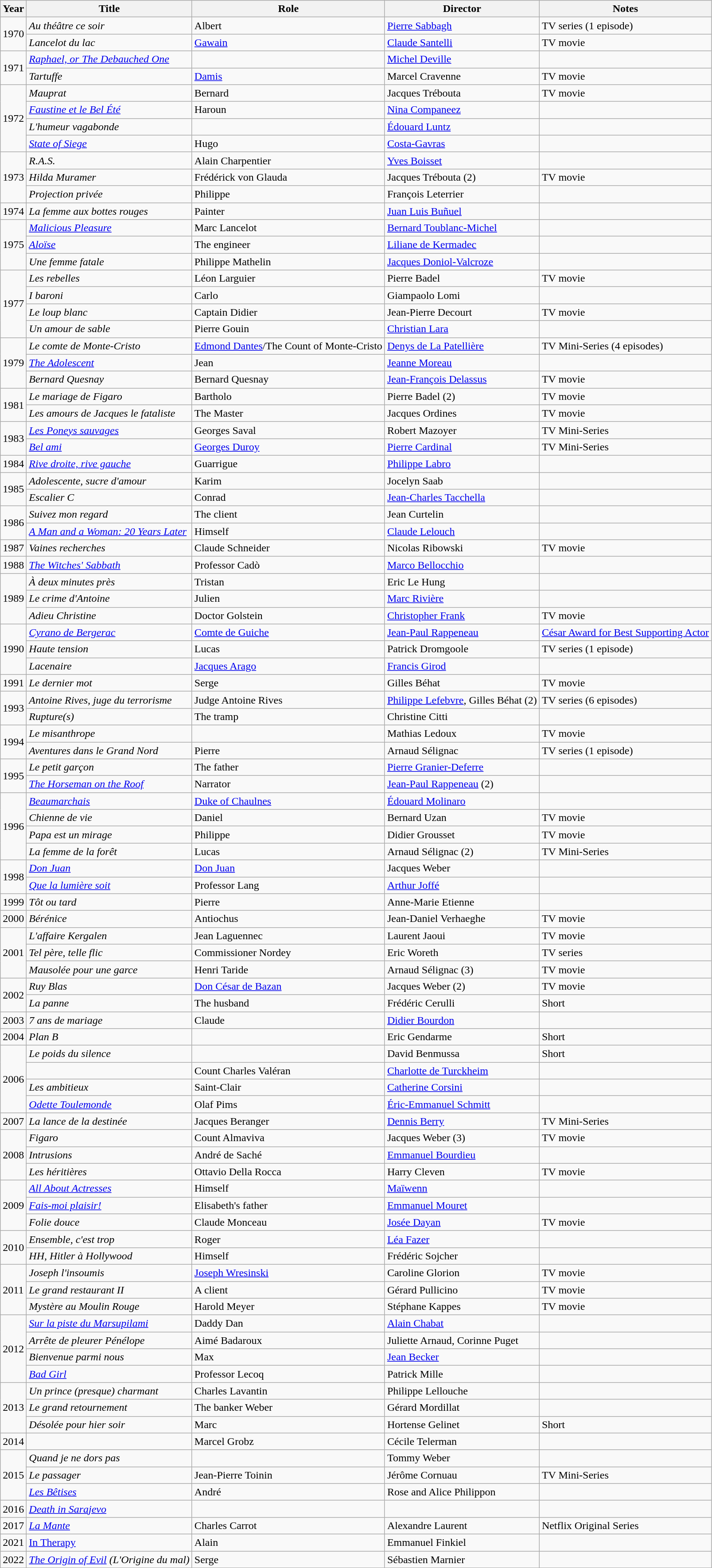<table class="wikitable sortable">
<tr>
<th>Year</th>
<th>Title</th>
<th>Role</th>
<th>Director</th>
<th class="unsortable">Notes</th>
</tr>
<tr>
<td rowspan=2>1970</td>
<td><em>Au théâtre ce soir</em></td>
<td>Albert</td>
<td><a href='#'>Pierre Sabbagh</a></td>
<td>TV series (1 episode)</td>
</tr>
<tr>
<td><em>Lancelot du lac</em></td>
<td><a href='#'>Gawain</a></td>
<td><a href='#'>Claude Santelli</a></td>
<td>TV movie</td>
</tr>
<tr>
<td rowspan=2>1971</td>
<td><em><a href='#'>Raphael, or The Debauched One</a></em></td>
<td></td>
<td><a href='#'>Michel Deville</a></td>
<td></td>
</tr>
<tr>
<td><em>Tartuffe</em></td>
<td><a href='#'>Damis</a></td>
<td>Marcel Cravenne</td>
<td>TV movie</td>
</tr>
<tr>
<td rowspan=4>1972</td>
<td><em>Mauprat</em></td>
<td>Bernard</td>
<td>Jacques Trébouta</td>
<td>TV movie</td>
</tr>
<tr>
<td><em><a href='#'>Faustine et le Bel Été</a></em></td>
<td>Haroun</td>
<td><a href='#'>Nina Companeez</a></td>
<td></td>
</tr>
<tr>
<td><em>L'humeur vagabonde</em></td>
<td></td>
<td><a href='#'>Édouard Luntz</a></td>
<td></td>
</tr>
<tr>
<td><em><a href='#'>State of Siege</a></em></td>
<td>Hugo</td>
<td><a href='#'>Costa-Gavras</a></td>
<td></td>
</tr>
<tr>
<td rowspan=3>1973</td>
<td><em>R.A.S.</em></td>
<td>Alain Charpentier</td>
<td><a href='#'>Yves Boisset</a></td>
<td></td>
</tr>
<tr>
<td><em>Hilda Muramer</em></td>
<td>Frédérick von Glauda</td>
<td>Jacques Trébouta (2)</td>
<td>TV movie</td>
</tr>
<tr>
<td><em>Projection privée</em></td>
<td>Philippe</td>
<td>François Leterrier</td>
<td></td>
</tr>
<tr>
<td rowspan=1>1974</td>
<td><em>La femme aux bottes rouges</em></td>
<td>Painter</td>
<td><a href='#'>Juan Luis Buñuel</a></td>
<td></td>
</tr>
<tr>
<td rowspan=3>1975</td>
<td><em><a href='#'>Malicious Pleasure</a></em></td>
<td>Marc Lancelot</td>
<td><a href='#'>Bernard Toublanc-Michel</a></td>
<td></td>
</tr>
<tr>
<td><em><a href='#'>Aloïse</a></em></td>
<td>The engineer</td>
<td><a href='#'>Liliane de Kermadec</a></td>
<td></td>
</tr>
<tr>
<td><em>Une femme fatale</em></td>
<td>Philippe Mathelin</td>
<td><a href='#'>Jacques Doniol-Valcroze</a></td>
<td></td>
</tr>
<tr>
<td rowspan=4>1977</td>
<td><em>Les rebelles</em></td>
<td>Léon Larguier</td>
<td>Pierre Badel</td>
<td>TV movie</td>
</tr>
<tr>
<td><em>I baroni</em></td>
<td>Carlo</td>
<td>Giampaolo Lomi</td>
<td></td>
</tr>
<tr>
<td><em>Le loup blanc</em></td>
<td>Captain Didier</td>
<td>Jean-Pierre Decourt</td>
<td>TV movie</td>
</tr>
<tr>
<td><em>Un amour de sable</em></td>
<td>Pierre Gouin</td>
<td><a href='#'>Christian Lara</a></td>
<td></td>
</tr>
<tr>
<td rowspan=3>1979</td>
<td><em>Le comte de Monte-Cristo</em></td>
<td><a href='#'>Edmond Dantes</a>/The Count of Monte-Cristo</td>
<td><a href='#'>Denys de La Patellière</a></td>
<td>TV Mini-Series (4 episodes)</td>
</tr>
<tr>
<td><em><a href='#'>The Adolescent</a></em></td>
<td>Jean</td>
<td><a href='#'>Jeanne Moreau</a></td>
<td></td>
</tr>
<tr>
<td><em>Bernard Quesnay</em></td>
<td>Bernard Quesnay</td>
<td><a href='#'>Jean-François Delassus</a></td>
<td>TV movie</td>
</tr>
<tr>
<td rowspan=2>1981</td>
<td><em>Le mariage de Figaro</em></td>
<td>Bartholo</td>
<td>Pierre Badel (2)</td>
<td>TV movie</td>
</tr>
<tr>
<td><em>Les amours de Jacques le fataliste</em></td>
<td>The Master</td>
<td>Jacques Ordines</td>
<td>TV movie</td>
</tr>
<tr>
<td rowspan=2>1983</td>
<td><em><a href='#'>Les Poneys sauvages</a></em></td>
<td>Georges Saval</td>
<td>Robert Mazoyer</td>
<td>TV Mini-Series</td>
</tr>
<tr>
<td><em><a href='#'>Bel ami</a></em></td>
<td><a href='#'>Georges Duroy</a></td>
<td><a href='#'>Pierre Cardinal</a></td>
<td>TV Mini-Series</td>
</tr>
<tr>
<td rowspan=1>1984</td>
<td><em><a href='#'>Rive droite, rive gauche</a></em></td>
<td>Guarrigue</td>
<td><a href='#'>Philippe Labro</a></td>
<td></td>
</tr>
<tr>
<td rowspan=2>1985</td>
<td><em>Adolescente, sucre d'amour</em></td>
<td>Karim</td>
<td>Jocelyn Saab</td>
<td></td>
</tr>
<tr>
<td><em>Escalier C</em></td>
<td>Conrad</td>
<td><a href='#'>Jean-Charles Tacchella</a></td>
<td></td>
</tr>
<tr>
<td rowspan=2>1986</td>
<td><em>Suivez mon regard</em></td>
<td>The client</td>
<td>Jean Curtelin</td>
<td></td>
</tr>
<tr>
<td><em><a href='#'>A Man and a Woman: 20 Years Later</a></em></td>
<td>Himself</td>
<td><a href='#'>Claude Lelouch</a></td>
<td></td>
</tr>
<tr>
<td rowspan=1>1987</td>
<td><em>Vaines recherches</em></td>
<td>Claude Schneider</td>
<td>Nicolas Ribowski</td>
<td>TV movie</td>
</tr>
<tr>
<td rowspan=1>1988</td>
<td><em><a href='#'>The Witches' Sabbath</a></em></td>
<td>Professor Cadò</td>
<td><a href='#'>Marco Bellocchio</a></td>
<td></td>
</tr>
<tr>
<td rowspan=3>1989</td>
<td><em>À deux minutes près</em></td>
<td>Tristan</td>
<td>Eric Le Hung</td>
<td></td>
</tr>
<tr>
<td><em>Le crime d'Antoine</em></td>
<td>Julien</td>
<td><a href='#'>Marc Rivière</a></td>
<td></td>
</tr>
<tr>
<td><em>Adieu Christine</em></td>
<td>Doctor Golstein</td>
<td><a href='#'>Christopher Frank</a></td>
<td>TV movie</td>
</tr>
<tr>
<td rowspan=3>1990</td>
<td><em><a href='#'>Cyrano de Bergerac</a></em></td>
<td><a href='#'>Comte de Guiche</a></td>
<td><a href='#'>Jean-Paul Rappeneau</a></td>
<td><a href='#'>César Award for Best Supporting Actor</a></td>
</tr>
<tr>
<td><em>Haute tension</em></td>
<td>Lucas</td>
<td>Patrick Dromgoole</td>
<td>TV series (1 episode)</td>
</tr>
<tr>
<td><em>Lacenaire</em></td>
<td><a href='#'>Jacques Arago</a></td>
<td><a href='#'>Francis Girod</a></td>
<td></td>
</tr>
<tr>
<td rowspan=1>1991</td>
<td><em>Le dernier mot</em></td>
<td>Serge</td>
<td>Gilles Béhat</td>
<td>TV movie</td>
</tr>
<tr>
<td rowspan=2>1993</td>
<td><em>Antoine Rives, juge du terrorisme</em></td>
<td>Judge Antoine Rives</td>
<td><a href='#'>Philippe Lefebvre</a>, Gilles Béhat (2)</td>
<td>TV series (6 episodes)</td>
</tr>
<tr>
<td><em>Rupture(s)</em></td>
<td>The tramp</td>
<td>Christine Citti</td>
<td></td>
</tr>
<tr>
<td rowspan=2>1994</td>
<td><em>Le misanthrope</em></td>
<td></td>
<td>Mathias Ledoux</td>
<td>TV movie</td>
</tr>
<tr>
<td><em>Aventures dans le Grand Nord</em></td>
<td>Pierre</td>
<td>Arnaud Sélignac</td>
<td>TV series (1 episode)</td>
</tr>
<tr>
<td rowspan=2>1995</td>
<td><em>Le petit garçon</em></td>
<td>The father</td>
<td><a href='#'>Pierre Granier-Deferre</a></td>
<td></td>
</tr>
<tr>
<td><em><a href='#'>The Horseman on the Roof</a></em></td>
<td>Narrator</td>
<td><a href='#'>Jean-Paul Rappeneau</a> (2)</td>
<td></td>
</tr>
<tr>
<td rowspan=4>1996</td>
<td><em><a href='#'>Beaumarchais</a></em></td>
<td><a href='#'>Duke of Chaulnes</a></td>
<td><a href='#'>Édouard Molinaro</a></td>
<td></td>
</tr>
<tr>
<td><em>Chienne de vie</em></td>
<td>Daniel</td>
<td>Bernard Uzan</td>
<td>TV movie</td>
</tr>
<tr>
<td><em>Papa est un mirage</em></td>
<td>Philippe</td>
<td>Didier Grousset</td>
<td>TV movie</td>
</tr>
<tr>
<td><em>La femme de la forêt</em></td>
<td>Lucas</td>
<td>Arnaud Sélignac (2)</td>
<td>TV Mini-Series</td>
</tr>
<tr>
<td rowspan=2>1998</td>
<td><em><a href='#'>Don Juan</a></em></td>
<td><a href='#'>Don Juan</a></td>
<td>Jacques Weber</td>
<td></td>
</tr>
<tr>
<td><em><a href='#'>Que la lumière soit</a></em></td>
<td>Professor Lang</td>
<td><a href='#'>Arthur Joffé</a></td>
<td></td>
</tr>
<tr>
<td rowspan=1>1999</td>
<td><em>Tôt ou tard</em></td>
<td>Pierre</td>
<td>Anne-Marie Etienne</td>
<td></td>
</tr>
<tr>
<td rowspan=1>2000</td>
<td><em>Bérénice</em></td>
<td>Antiochus</td>
<td>Jean-Daniel Verhaeghe</td>
<td>TV movie</td>
</tr>
<tr>
<td rowspan=3>2001</td>
<td><em>L'affaire Kergalen</em></td>
<td>Jean Laguennec</td>
<td>Laurent Jaoui</td>
<td>TV movie</td>
</tr>
<tr>
<td><em>Tel père, telle flic</em></td>
<td>Commissioner Nordey</td>
<td>Eric Woreth</td>
<td>TV series</td>
</tr>
<tr>
<td><em>Mausolée pour une garce</em></td>
<td>Henri Taride</td>
<td>Arnaud Sélignac (3)</td>
<td>TV movie</td>
</tr>
<tr>
<td rowspan=2>2002</td>
<td><em>Ruy Blas</em></td>
<td><a href='#'>Don César de Bazan</a></td>
<td>Jacques Weber (2)</td>
<td>TV movie</td>
</tr>
<tr>
<td><em>La panne</em></td>
<td>The husband</td>
<td>Frédéric Cerulli</td>
<td>Short</td>
</tr>
<tr>
<td rowspan=1>2003</td>
<td><em>7 ans de mariage</em></td>
<td>Claude</td>
<td><a href='#'>Didier Bourdon</a></td>
<td></td>
</tr>
<tr>
<td rowspan=1>2004</td>
<td><em>Plan B</em></td>
<td></td>
<td>Eric Gendarme</td>
<td>Short</td>
</tr>
<tr>
<td rowspan=4>2006</td>
<td><em>Le poids du silence</em></td>
<td></td>
<td>David Benmussa</td>
<td>Short</td>
</tr>
<tr>
<td></td>
<td>Count Charles Valéran</td>
<td><a href='#'>Charlotte de Turckheim</a></td>
<td></td>
</tr>
<tr>
<td><em>Les ambitieux</em></td>
<td>Saint-Clair</td>
<td><a href='#'>Catherine Corsini</a></td>
<td></td>
</tr>
<tr>
<td><em><a href='#'>Odette Toulemonde</a></em></td>
<td>Olaf Pims</td>
<td><a href='#'>Éric-Emmanuel Schmitt</a></td>
<td></td>
</tr>
<tr>
<td rowspan=1>2007</td>
<td><em>La lance de la destinée</em></td>
<td>Jacques Beranger</td>
<td><a href='#'>Dennis Berry</a></td>
<td>TV Mini-Series</td>
</tr>
<tr>
<td rowspan=3>2008</td>
<td><em>Figaro</em></td>
<td>Count Almaviva</td>
<td>Jacques Weber (3)</td>
<td>TV movie</td>
</tr>
<tr>
<td><em>Intrusions</em></td>
<td>André de Saché</td>
<td><a href='#'>Emmanuel Bourdieu</a></td>
<td></td>
</tr>
<tr>
<td><em>Les héritières</em></td>
<td>Ottavio Della Rocca</td>
<td>Harry Cleven</td>
<td>TV movie</td>
</tr>
<tr>
<td rowspan=3>2009</td>
<td><em><a href='#'>All About Actresses</a></em></td>
<td>Himself</td>
<td><a href='#'>Maïwenn</a></td>
<td></td>
</tr>
<tr>
<td><em><a href='#'>Fais-moi plaisir!</a></em></td>
<td>Elisabeth's father</td>
<td><a href='#'>Emmanuel Mouret</a></td>
<td></td>
</tr>
<tr>
<td><em>Folie douce</em></td>
<td>Claude Monceau</td>
<td><a href='#'>Josée Dayan</a></td>
<td>TV movie</td>
</tr>
<tr>
<td rowspan=2>2010</td>
<td><em>Ensemble, c'est trop</em></td>
<td>Roger</td>
<td><a href='#'>Léa Fazer</a></td>
<td></td>
</tr>
<tr>
<td><em>HH, Hitler à Hollywood</em></td>
<td>Himself</td>
<td>Frédéric Sojcher</td>
<td></td>
</tr>
<tr>
<td rowspan=3>2011</td>
<td><em>Joseph l'insoumis</em></td>
<td><a href='#'>Joseph Wresinski</a></td>
<td>Caroline Glorion</td>
<td>TV movie</td>
</tr>
<tr>
<td><em>Le grand restaurant II</em></td>
<td>A client</td>
<td>Gérard Pullicino</td>
<td>TV movie</td>
</tr>
<tr>
<td><em>Mystère au Moulin Rouge</em></td>
<td>Harold Meyer</td>
<td>Stéphane Kappes</td>
<td>TV movie</td>
</tr>
<tr>
<td rowspan=4>2012</td>
<td><em><a href='#'>Sur la piste du Marsupilami</a></em></td>
<td>Daddy Dan</td>
<td><a href='#'>Alain Chabat</a></td>
<td></td>
</tr>
<tr>
<td><em>Arrête de pleurer Pénélope</em></td>
<td>Aimé Badaroux</td>
<td>Juliette Arnaud, Corinne Puget</td>
<td></td>
</tr>
<tr>
<td><em>Bienvenue parmi nous</em></td>
<td>Max</td>
<td><a href='#'>Jean Becker</a></td>
<td></td>
</tr>
<tr>
<td><em><a href='#'>Bad Girl</a></em></td>
<td>Professor Lecoq</td>
<td>Patrick Mille</td>
<td></td>
</tr>
<tr>
<td rowspan=3>2013</td>
<td><em>Un prince (presque) charmant</em></td>
<td>Charles Lavantin</td>
<td>Philippe Lellouche</td>
<td></td>
</tr>
<tr>
<td><em>Le grand retournement</em></td>
<td>The banker Weber</td>
<td>Gérard Mordillat</td>
<td></td>
</tr>
<tr>
<td><em>Désolée pour hier soir</em></td>
<td>Marc</td>
<td>Hortense Gelinet</td>
<td>Short</td>
</tr>
<tr>
<td rowspan=1>2014</td>
<td></td>
<td>Marcel Grobz</td>
<td>Cécile Telerman</td>
<td></td>
</tr>
<tr>
<td rowspan=3>2015</td>
<td><em>Quand je ne dors pas</em></td>
<td></td>
<td>Tommy Weber</td>
<td></td>
</tr>
<tr>
<td><em>Le passager</em></td>
<td>Jean-Pierre Toinin</td>
<td>Jérôme Cornuau</td>
<td>TV Mini-Series</td>
</tr>
<tr>
<td><em><a href='#'>Les Bêtises</a></em></td>
<td>André</td>
<td>Rose and Alice Philippon</td>
<td></td>
</tr>
<tr>
<td>2016</td>
<td><em><a href='#'>Death in Sarajevo</a></em></td>
<td></td>
<td></td>
<td></td>
</tr>
<tr>
<td>2017</td>
<td><em><a href='#'>La Mante</a></em></td>
<td>Charles Carrot</td>
<td>Alexandre Laurent</td>
<td>Netflix Original Series</td>
</tr>
<tr>
<td>2021</td>
<td><a href='#'>In Therapy</a></td>
<td>Alain</td>
<td>Emmanuel Finkiel</td>
<td></td>
</tr>
<tr>
<td>2022</td>
<td><em><a href='#'>The Origin of Evil</a> (L'Origine du mal)</em></td>
<td>Serge</td>
<td>Sébastien Marnier</td>
<td></td>
</tr>
</table>
